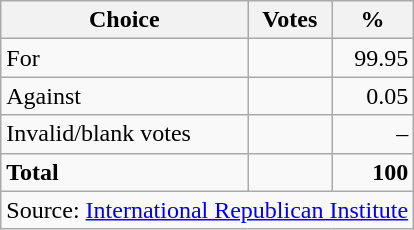<table class=wikitable style=text-align:right>
<tr>
<th>Choice</th>
<th>Votes</th>
<th>%</th>
</tr>
<tr>
<td align=left>For</td>
<td></td>
<td>99.95</td>
</tr>
<tr>
<td align=left>Against</td>
<td></td>
<td>0.05</td>
</tr>
<tr>
<td align=left>Invalid/blank votes</td>
<td></td>
<td>–</td>
</tr>
<tr>
<td align=left><strong>Total</strong></td>
<td></td>
<td><strong>100</strong></td>
</tr>
<tr>
<td colspan=3 align=left>Source: <a href='#'>International Republican Institute</a></td>
</tr>
</table>
